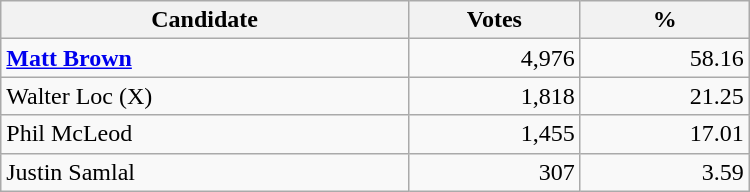<table style="width:500px;" class="wikitable">
<tr>
<th align="center">Candidate</th>
<th align="center">Votes</th>
<th align="center">%</th>
</tr>
<tr>
<td align="left"><strong><a href='#'>Matt Brown</a></strong></td>
<td align="right">4,976</td>
<td align="right">58.16</td>
</tr>
<tr>
<td align="left">Walter Loc (X)</td>
<td align="right">1,818</td>
<td align="right">21.25</td>
</tr>
<tr>
<td align="left">Phil McLeod</td>
<td align="right">1,455</td>
<td align="right">17.01</td>
</tr>
<tr>
<td align="left">Justin Samlal</td>
<td align="right">307</td>
<td align="right">3.59</td>
</tr>
</table>
